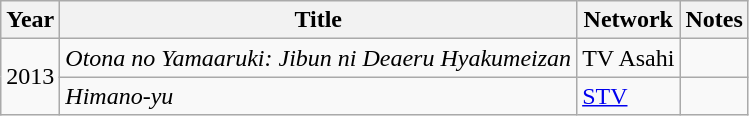<table class="wikitable">
<tr>
<th>Year</th>
<th>Title</th>
<th>Network</th>
<th>Notes</th>
</tr>
<tr>
<td rowspan="2">2013</td>
<td><em>Otona no Yamaaruki: Jibun ni Deaeru Hyakumeizan</em></td>
<td>TV Asahi</td>
<td></td>
</tr>
<tr>
<td><em>Himano-yu</em></td>
<td><a href='#'>STV</a></td>
<td></td>
</tr>
</table>
